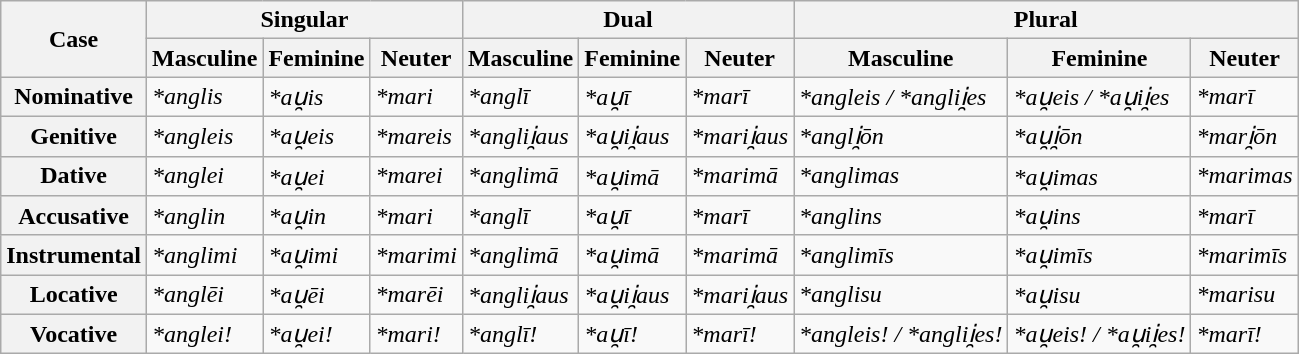<table class="wikitable">
<tr>
<th rowspan="2">Case</th>
<th colspan="3">Singular</th>
<th colspan="3">Dual</th>
<th colspan="3">Plural</th>
</tr>
<tr>
<th>Masculine</th>
<th>Feminine</th>
<th>Neuter</th>
<th>Masculine</th>
<th>Feminine</th>
<th>Neuter</th>
<th>Masculine</th>
<th>Feminine</th>
<th>Neuter</th>
</tr>
<tr>
<th>Nominative</th>
<td><em>*anglis</em></td>
<td><em>*au̯is</em></td>
<td><em>*mari</em></td>
<td><em>*anglī</em></td>
<td><em>*au̯ī</em></td>
<td><em>*marī</em></td>
<td><em>*angleis / *anglii̯es</em></td>
<td><em>*au̯eis / *au̯ii̯es</em></td>
<td><em>*marī</em></td>
</tr>
<tr>
<th>Genitive</th>
<td><em>*angleis</em></td>
<td><em>*au̯eis</em></td>
<td><em>*mareis</em></td>
<td><em>*anglii̯aus</em></td>
<td><em>*au̯ii̯aus</em></td>
<td><em>*marii̯aus</em></td>
<td><em>*angli̯ōn</em></td>
<td><em>*au̯i̯ōn</em></td>
<td><em>*mari̯ōn</em></td>
</tr>
<tr>
<th>Dative</th>
<td><em>*anglei</em></td>
<td><em>*au̯ei</em></td>
<td><em>*marei</em></td>
<td><em>*anglimā</em></td>
<td><em>*au̯imā</em></td>
<td><em>*marimā</em></td>
<td><em>*anglimas</em></td>
<td><em>*au̯imas</em></td>
<td><em>*marimas</em></td>
</tr>
<tr>
<th>Accusative</th>
<td><em>*anglin</em></td>
<td><em>*au̯in</em></td>
<td><em>*mari</em></td>
<td><em>*anglī</em></td>
<td><em>*au̯ī</em></td>
<td><em>*marī</em></td>
<td><em>*anglins</em></td>
<td><em>*au̯ins</em></td>
<td><em>*marī</em></td>
</tr>
<tr>
<th>Instrumental</th>
<td><em>*anglimi</em></td>
<td><em>*au̯imi</em></td>
<td><em>*marimi</em></td>
<td><em>*anglimā</em></td>
<td><em>*au̯imā</em></td>
<td><em>*marimā</em></td>
<td><em>*anglimīs</em></td>
<td><em>*au̯imīs</em></td>
<td><em>*marimīs</em></td>
</tr>
<tr>
<th>Locative</th>
<td><em>*anglēi</em></td>
<td><em>*au̯ēi</em></td>
<td><em>*marēi</em></td>
<td><em>*anglii̯aus</em></td>
<td><em>*au̯ii̯aus</em></td>
<td><em>*marii̯aus</em></td>
<td><em>*anglisu</em></td>
<td><em>*au̯isu</em></td>
<td><em>*marisu</em></td>
</tr>
<tr>
<th>Vocative</th>
<td><em>*anglei!</em></td>
<td><em>*au̯ei!</em></td>
<td><em>*mari!</em></td>
<td><em>*anglī!</em></td>
<td><em>*au̯ī!</em></td>
<td><em>*marī!</em></td>
<td><em>*angleis! / *anglii̯es!</em></td>
<td><em>*au̯eis! / *au̯ii̯es!</em></td>
<td><em>*marī!</em></td>
</tr>
</table>
